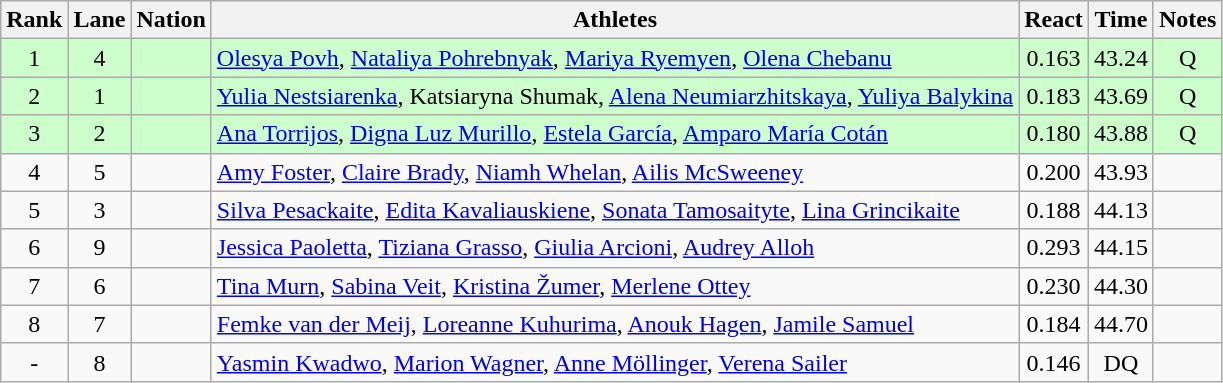<table class="wikitable sortable" style="text-align:center">
<tr>
<th>Rank</th>
<th>Lane</th>
<th>Nation</th>
<th>Athletes</th>
<th>React</th>
<th>Time</th>
<th>Notes</th>
</tr>
<tr bgcolor=ccffcc>
<td>1</td>
<td>4</td>
<td align=left></td>
<td align=left><a href='#'>Olesya Povh</a>, <a href='#'>Nataliya Pohrebnyak</a>, <a href='#'>Mariya Ryemyen</a>, <a href='#'>Olena Chebanu</a></td>
<td>0.163</td>
<td>43.24</td>
<td>Q</td>
</tr>
<tr bgcolor=ccffcc>
<td>2</td>
<td>1</td>
<td align=left></td>
<td align=left><a href='#'>Yulia Nestsiarenka</a>, Katsiaryna Shumak, <a href='#'>Alena Neumiarzhitskaya</a>, <a href='#'>Yuliya Balykina</a></td>
<td>0.183</td>
<td>43.69</td>
<td>Q</td>
</tr>
<tr bgcolor=ccffcc>
<td>3</td>
<td>2</td>
<td align=left></td>
<td align=left><a href='#'>Ana Torrijos</a>, <a href='#'>Digna Luz Murillo</a>, <a href='#'>Estela García</a>, <a href='#'>Amparo María Cotán</a></td>
<td>0.180</td>
<td>43.88</td>
<td>Q</td>
</tr>
<tr>
<td>4</td>
<td>5</td>
<td align=left></td>
<td align=left><a href='#'>Amy Foster</a>, <a href='#'>Claire Brady</a>, <a href='#'>Niamh Whelan</a>, <a href='#'>Ailis McSweeney</a></td>
<td>0.200</td>
<td>43.93</td>
<td></td>
</tr>
<tr>
<td>5</td>
<td>3</td>
<td align=left></td>
<td align=left><a href='#'>Silva Pesackaite</a>, <a href='#'>Edita Kavaliauskiene</a>, <a href='#'>Sonata Tamosaityte</a>, <a href='#'>Lina Grincikaite</a></td>
<td>0.188</td>
<td>44.13</td>
<td></td>
</tr>
<tr>
<td>6</td>
<td>9</td>
<td align=left></td>
<td align=left><a href='#'>Jessica Paoletta</a>, <a href='#'>Tiziana Grasso</a>, <a href='#'>Giulia Arcioni</a>, <a href='#'>Audrey Alloh</a></td>
<td>0.293</td>
<td>44.15</td>
<td></td>
</tr>
<tr>
<td>7</td>
<td>6</td>
<td align=left></td>
<td align=left><a href='#'>Tina Murn</a>, <a href='#'>Sabina Veit</a>, <a href='#'>Kristina Žumer</a>, <a href='#'>Merlene Ottey</a></td>
<td>0.230</td>
<td>44.30</td>
<td></td>
</tr>
<tr>
<td>8</td>
<td>7</td>
<td align=left></td>
<td align=left><a href='#'>Femke van der Meij</a>, <a href='#'>Loreanne Kuhurima</a>, <a href='#'>Anouk Hagen</a>, <a href='#'>Jamile Samuel</a></td>
<td>0.184</td>
<td>44.70</td>
<td></td>
</tr>
<tr>
<td>-</td>
<td>8</td>
<td align=left></td>
<td align=left><a href='#'>Yasmin Kwadwo</a>, <a href='#'>Marion Wagner</a>, <a href='#'>Anne Möllinger</a>, <a href='#'>Verena Sailer</a></td>
<td>0.146</td>
<td>DQ</td>
<td></td>
</tr>
</table>
